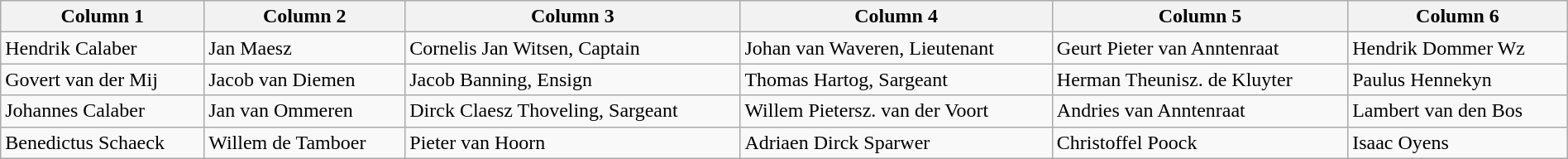<table class='wikitable sortable' style='width:100%'>
<tr>
<th>Column 1</th>
<th>Column 2</th>
<th>Column 3</th>
<th>Column 4</th>
<th>Column 5</th>
<th>Column 6</th>
</tr>
<tr>
<td>Hendrik Calaber</td>
<td>Jan Maesz</td>
<td>Cornelis Jan Witsen, Captain</td>
<td>Johan van Waveren, Lieutenant</td>
<td>Geurt Pieter van Anntenraat</td>
<td>Hendrik Dommer Wz</td>
</tr>
<tr>
<td>Govert van der Mij</td>
<td>Jacob van Diemen</td>
<td>Jacob Banning, Ensign</td>
<td>Thomas Hartog, Sargeant</td>
<td>Herman Theunisz. de Kluyter</td>
<td>Paulus Hennekyn</td>
</tr>
<tr>
<td>Johannes Calaber</td>
<td>Jan van Ommeren</td>
<td>Dirck Claesz Thoveling, Sargeant</td>
<td>Willem Pietersz. van der Voort</td>
<td>Andries van Anntenraat</td>
<td>Lambert van den Bos</td>
</tr>
<tr>
<td>Benedictus Schaeck</td>
<td>Willem de Tamboer</td>
<td>Pieter van Hoorn</td>
<td>Adriaen Dirck Sparwer</td>
<td>Christoffel Poock</td>
<td>Isaac Oyens</td>
</tr>
</table>
